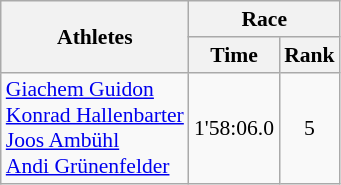<table class="wikitable" border="1" style="font-size:90%">
<tr>
<th rowspan=2>Athletes</th>
<th colspan=2>Race</th>
</tr>
<tr>
<th>Time</th>
<th>Rank</th>
</tr>
<tr>
<td><a href='#'>Giachem Guidon</a><br><a href='#'>Konrad Hallenbarter</a><br><a href='#'>Joos Ambühl</a><br><a href='#'>Andi Grünenfelder</a></td>
<td align=center>1'58:06.0</td>
<td align=center>5</td>
</tr>
</table>
